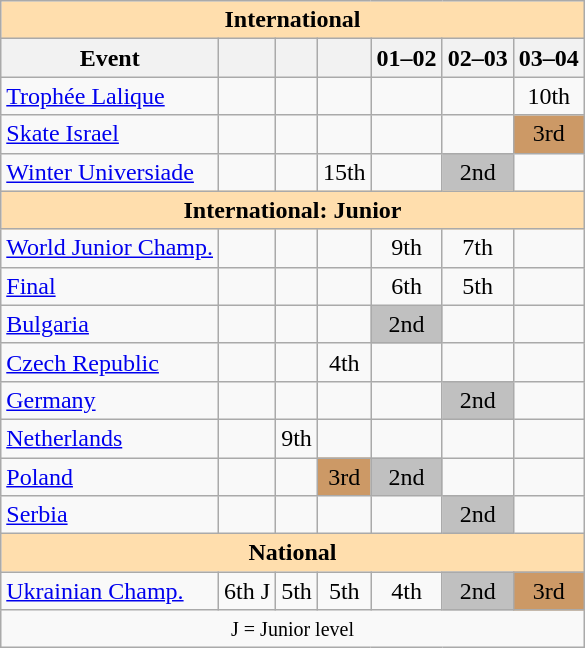<table class="wikitable" style="text-align:center">
<tr>
<th style="background-color: #ffdead; " colspan=7 align=center>International</th>
</tr>
<tr>
<th>Event</th>
<th></th>
<th></th>
<th></th>
<th>01–02</th>
<th>02–03</th>
<th>03–04</th>
</tr>
<tr>
<td align=left> <a href='#'>Trophée Lalique</a></td>
<td></td>
<td></td>
<td></td>
<td></td>
<td></td>
<td>10th</td>
</tr>
<tr>
<td align=left><a href='#'>Skate Israel</a></td>
<td></td>
<td></td>
<td></td>
<td></td>
<td></td>
<td bgcolor=cc9966>3rd</td>
</tr>
<tr>
<td align=left><a href='#'>Winter Universiade</a></td>
<td></td>
<td></td>
<td>15th</td>
<td></td>
<td bgcolor=silver>2nd</td>
<td></td>
</tr>
<tr>
<th style="background-color: #ffdead; " colspan=7 align=center>International: Junior</th>
</tr>
<tr>
<td align=left><a href='#'>World Junior Champ.</a></td>
<td></td>
<td></td>
<td></td>
<td>9th</td>
<td>7th</td>
<td></td>
</tr>
<tr>
<td align=left> <a href='#'>Final</a></td>
<td></td>
<td></td>
<td></td>
<td>6th</td>
<td>5th</td>
<td></td>
</tr>
<tr>
<td align=left> <a href='#'>Bulgaria</a></td>
<td></td>
<td></td>
<td></td>
<td bgcolor=silver>2nd</td>
<td></td>
<td></td>
</tr>
<tr>
<td align=left> <a href='#'>Czech Republic</a></td>
<td></td>
<td></td>
<td>4th</td>
<td></td>
<td></td>
<td></td>
</tr>
<tr>
<td align=left> <a href='#'>Germany</a></td>
<td></td>
<td></td>
<td></td>
<td></td>
<td bgcolor=silver>2nd</td>
<td></td>
</tr>
<tr>
<td align=left> <a href='#'>Netherlands</a></td>
<td></td>
<td>9th</td>
<td></td>
<td></td>
<td></td>
<td></td>
</tr>
<tr>
<td align=left> <a href='#'>Poland</a></td>
<td></td>
<td></td>
<td bgcolor=cc9966>3rd</td>
<td bgcolor=silver>2nd</td>
<td></td>
<td></td>
</tr>
<tr>
<td align=left> <a href='#'>Serbia</a></td>
<td></td>
<td></td>
<td></td>
<td></td>
<td bgcolor=silver>2nd</td>
<td></td>
</tr>
<tr>
<th style="background-color: #ffdead; " colspan=7 align=center>National</th>
</tr>
<tr>
<td align=left><a href='#'>Ukrainian Champ.</a></td>
<td>6th J</td>
<td>5th</td>
<td>5th</td>
<td>4th</td>
<td bgcolor=silver>2nd</td>
<td bgcolor=cc9966>3rd</td>
</tr>
<tr>
<td colspan=7 align=center><small> J = Junior level </small></td>
</tr>
</table>
